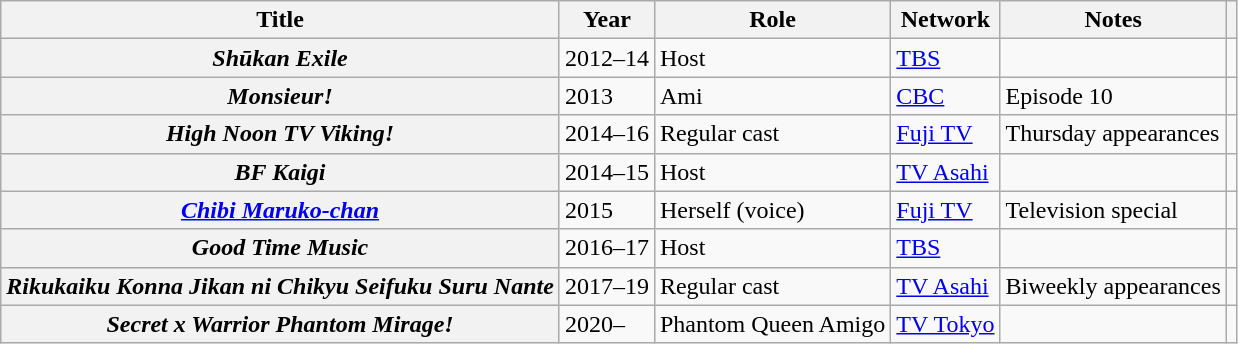<table class="wikitable sortable plainrowheaders">
<tr>
<th scope="col">Title</th>
<th scope="col">Year</th>
<th scope="col">Role</th>
<th scope="col">Network</th>
<th scope="col" class="unsortable">Notes</th>
<th scope="col" class="unsortable"></th>
</tr>
<tr>
<th scope="row"><em>Shūkan Exile</em></th>
<td>2012–14</td>
<td>Host</td>
<td><a href='#'>TBS</a></td>
<td></td>
<td></td>
</tr>
<tr>
<th scope="row"><em>Monsieur!</em></th>
<td>2013</td>
<td>Ami</td>
<td><a href='#'>CBC</a></td>
<td>Episode 10</td>
<td></td>
</tr>
<tr>
<th scope="row"><em>High Noon TV Viking!</em></th>
<td>2014–16</td>
<td>Regular cast</td>
<td><a href='#'>Fuji TV</a></td>
<td>Thursday appearances</td>
<td></td>
</tr>
<tr>
<th scope="row"><em>BF Kaigi</em></th>
<td>2014–15</td>
<td>Host</td>
<td><a href='#'>TV Asahi</a></td>
<td></td>
<td></td>
</tr>
<tr>
<th scope="row"><em><a href='#'>Chibi Maruko-chan</a></em></th>
<td>2015</td>
<td>Herself (voice)</td>
<td><a href='#'>Fuji TV</a></td>
<td>Television special</td>
<td></td>
</tr>
<tr>
<th scope="row"><em>Good Time Music</em></th>
<td>2016–17</td>
<td>Host</td>
<td><a href='#'>TBS</a></td>
<td></td>
<td></td>
</tr>
<tr>
<th scope="row"><em>Rikukaiku Konna Jikan ni Chikyu Seifuku Suru Nante</em></th>
<td>2017–19</td>
<td>Regular cast</td>
<td><a href='#'>TV Asahi</a></td>
<td>Biweekly appearances</td>
<td></td>
</tr>
<tr>
<th scope="row"><em>Secret x Warrior Phantom Mirage!</em></th>
<td>2020–</td>
<td>Phantom Queen Amigo</td>
<td><a href='#'>TV Tokyo</a></td>
<td></td>
<td></td>
</tr>
</table>
